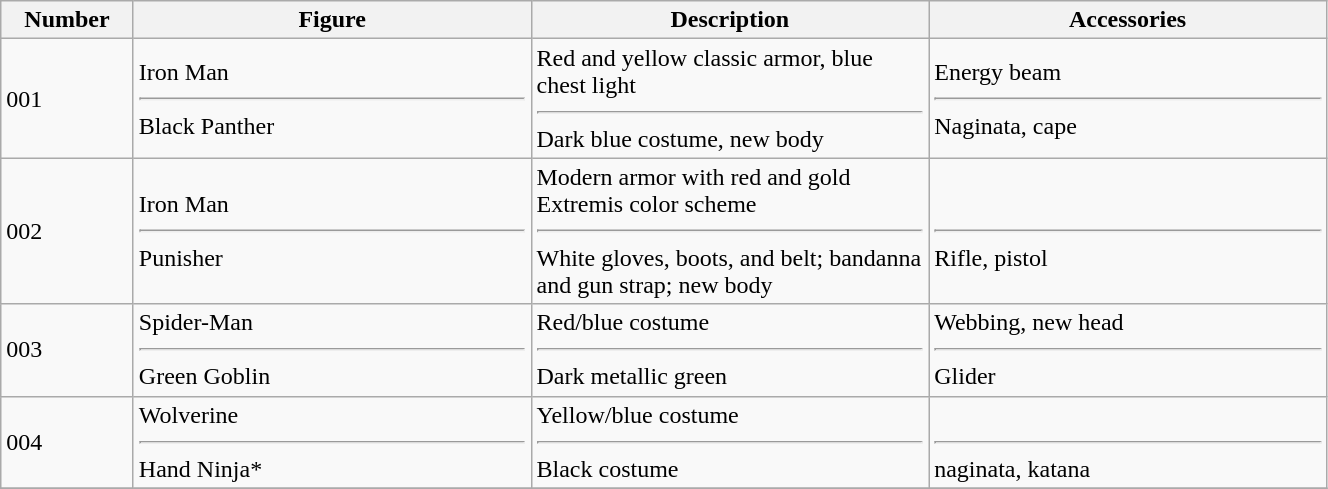<table class="wikitable" width="70%">
<tr>
<th width=10%>Number</th>
<th width=30%>Figure</th>
<th width=30%>Description</th>
<th width=30%>Accessories</th>
</tr>
<tr>
<td>001</td>
<td>Iron Man<hr>Black Panther</td>
<td>Red and yellow classic armor, blue chest light<hr>Dark blue costume, new body</td>
<td>Energy beam<hr>Naginata, cape</td>
</tr>
<tr>
<td>002</td>
<td>Iron Man<hr>Punisher</td>
<td>Modern armor with red and gold Extremis color scheme<hr>White gloves, boots, and belt; bandanna and gun strap; new body</td>
<td> <hr>Rifle, pistol</td>
</tr>
<tr>
<td>003</td>
<td>Spider-Man<hr>Green Goblin</td>
<td>Red/blue costume<hr>Dark metallic green</td>
<td>Webbing, new head<hr>Glider</td>
</tr>
<tr>
<td>004</td>
<td>Wolverine<hr>Hand Ninja*</td>
<td>Yellow/blue costume<hr>Black costume</td>
<td> <hr>naginata, katana</td>
</tr>
<tr>
</tr>
</table>
